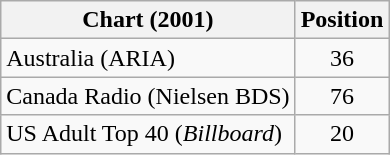<table class="wikitable sortable">
<tr>
<th>Chart (2001)</th>
<th>Position</th>
</tr>
<tr>
<td>Australia (ARIA)</td>
<td align="center">36</td>
</tr>
<tr>
<td>Canada Radio (Nielsen BDS)</td>
<td align="center">76</td>
</tr>
<tr>
<td>US Adult Top 40 (<em>Billboard</em>)</td>
<td align="center">20</td>
</tr>
</table>
